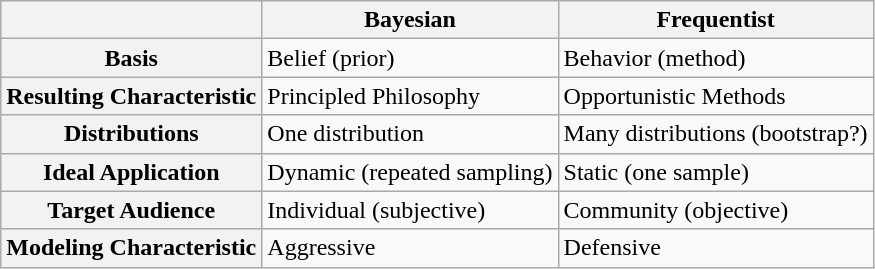<table class="wikitable" style="border: 1px solid darkgray;">
<tr>
<th scope="col"></th>
<th scope="col">Bayesian</th>
<th scope="col">Frequentist</th>
</tr>
<tr>
<th>Basis</th>
<td>Belief (prior)</td>
<td>Behavior (method)</td>
</tr>
<tr>
<th>Resulting Characteristic</th>
<td>Principled Philosophy</td>
<td>Opportunistic Methods</td>
</tr>
<tr>
<th>Distributions</th>
<td>One distribution</td>
<td>Many distributions (bootstrap?)</td>
</tr>
<tr>
<th>Ideal Application</th>
<td>Dynamic (repeated sampling)</td>
<td>Static (one sample)</td>
</tr>
<tr>
<th>Target Audience</th>
<td>Individual (subjective)</td>
<td>Community (objective)</td>
</tr>
<tr>
<th>Modeling Characteristic</th>
<td>Aggressive</td>
<td>Defensive</td>
</tr>
</table>
